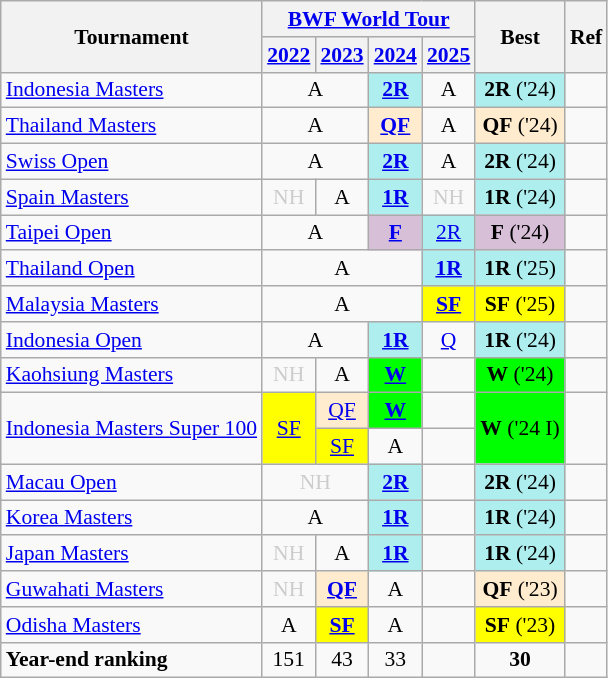<table style='font-size: 90%; text-align:center;' class='wikitable'>
<tr>
<th rowspan="2">Tournament</th>
<th colspan="4"><a href='#'>BWF World Tour</a></th>
<th rowspan="2">Best</th>
<th rowspan="2">Ref</th>
</tr>
<tr>
<th><a href='#'>2022</a></th>
<th><a href='#'>2023</a></th>
<th><a href='#'>2024</a></th>
<th><a href='#'>2025</a></th>
</tr>
<tr>
<td align=left><a href='#'>Indonesia Masters</a></td>
<td colspan="2">A</td>
<td bgcolor=AFEEEE><strong><a href='#'>2R</a></strong></td>
<td>A</td>
<td bgcolor=AFEEEE><strong>2R</strong> ('24)</td>
<td></td>
</tr>
<tr>
<td align=left><a href='#'>Thailand Masters</a></td>
<td colspan="2">A</td>
<td bgcolor=FFEBCD><strong><a href='#'>QF</a></strong></td>
<td>A</td>
<td bgcolor=FFEBCD><strong>QF</strong> ('24)</td>
<td></td>
</tr>
<tr>
<td align=left><a href='#'>Swiss Open</a></td>
<td colspan="2">A</td>
<td bgcolor=AFEEEE><strong><a href='#'>2R</a></strong></td>
<td>A</td>
<td bgcolor=AFEEEE><strong>2R</strong> ('24)</td>
<td></td>
</tr>
<tr>
<td align=left><a href='#'>Spain Masters</a></td>
<td 2022; style=color:#ccc>NH</td>
<td>A</td>
<td bgcolor=AFEEEE><strong><a href='#'>1R</a></strong></td>
<td 2025; style=color:#ccc>NH</td>
<td bgcolor=AFEEEE><strong>1R</strong> ('24)</td>
<td></td>
</tr>
<tr>
<td align=left><a href='#'>Taipei Open</a></td>
<td colspan="2">A</td>
<td bgcolor=D8BFD8><strong><a href='#'>F</a></strong></td>
<td bgcolor=AFEEEE><a href='#'>2R</a></td>
<td bgcolor=D8BFD8><strong>F</strong> ('24)</td>
<td></td>
</tr>
<tr>
<td align=left><a href='#'>Thailand Open</a></td>
<td colspan="3">A</td>
<td bgcolor=AFEEEE><strong><a href='#'>1R</a></strong></td>
<td bgcolor=AFEEEE><strong>1R</strong> ('25)</td>
<td></td>
</tr>
<tr>
<td align=left><a href='#'>Malaysia Masters</a></td>
<td colspan="3">A</td>
<td bgcolor=FFFF00><strong><a href='#'>SF</a></strong></td>
<td bgcolor=FFFF00><strong>SF</strong> ('25)</td>
<td></td>
</tr>
<tr>
<td align=left><a href='#'>Indonesia Open</a></td>
<td colspan="2">A</td>
<td bgcolor=AFEEEE><strong><a href='#'>1R</a></strong></td>
<td><a href='#'>Q</a></td>
<td bgcolor=AFEEEE><strong>1R</strong> ('24)</td>
<td></td>
</tr>
<tr>
<td align=left><a href='#'>Kaohsiung Masters</a></td>
<td style=color:#ccc>NH</td>
<td>A</td>
<td bgcolor=00FF00><strong><a href='#'>W</a></strong></td>
<td></td>
<td bgcolor=00FF00><strong>W</strong> ('24)</td>
<td></td>
</tr>
<tr>
<td rowspan="2" align=left><a href='#'>Indonesia Masters Super 100</a></td>
<td rowspan="2" bgcolor=FFFF00><a href='#'>SF</a></td>
<td bgcolor=FFEBCD><a href='#'>QF</a></td>
<td bgcolor=00FF00><strong><a href='#'>W</a></strong></td>
<td></td>
<td rowspan="2" bgcolor=00FF00><strong>W</strong> ('24 I)</td>
<td rowspan="2"></td>
</tr>
<tr>
<td bgcolor=FFFF00><a href='#'>SF</a></td>
<td>A</td>
<td></td>
</tr>
<tr>
<td align=left><a href='#'>Macau Open</a></td>
<td colspan="2" style=color:#ccc>NH</td>
<td bgcolor=AFEEEE><strong><a href='#'>2R</a></strong></td>
<td></td>
<td bgcolor=AFEEEE><strong>2R</strong> ('24)</td>
<td></td>
</tr>
<tr>
<td align=left><a href='#'>Korea Masters</a></td>
<td colspan="2">A</td>
<td bgcolor=AFEEEE><strong><a href='#'>1R</a></strong></td>
<td></td>
<td bgcolor=AFEEEE><strong>1R</strong> ('24)</td>
<td></td>
</tr>
<tr>
<td align=left><a href='#'>Japan Masters</a></td>
<td style=color:#ccc>NH</td>
<td>A</td>
<td bgcolor=AFEEEE><strong><a href='#'>1R</a></strong></td>
<td></td>
<td bgcolor=AFEEEE><strong>1R</strong> ('24)</td>
<td></td>
</tr>
<tr>
<td align=left><a href='#'>Guwahati Masters</a></td>
<td style=color:#ccc>NH</td>
<td bgcolor=FFEBCD><strong><a href='#'>QF</a></strong></td>
<td>A</td>
<td></td>
<td bgcolor=FFEBCD><strong>QF</strong> ('23)</td>
<td></td>
</tr>
<tr>
<td align=left><a href='#'>Odisha Masters</a></td>
<td>A</td>
<td bgcolor=FFFF00><strong><a href='#'>SF</a></strong></td>
<td>A</td>
<td></td>
<td bgcolor=FFFF00><strong>SF</strong> ('23)</td>
<td></td>
</tr>
<tr>
<td align=left><strong>Year-end ranking</strong></td>
<td 2022;>151</td>
<td 2023;>43</td>
<td 2024;>33</td>
<td 2025;></td>
<td Best;><strong>30</strong></td>
<td></td>
</tr>
</table>
